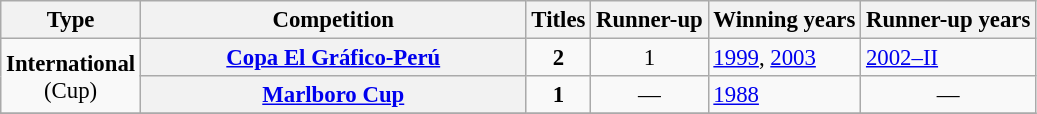<table class="wikitable plainrowheaders" style="font-size:95%; text-align:center;">
<tr>
<th>Type</th>
<th width=250px>Competition</th>
<th>Titles</th>
<th>Runner-up</th>
<th>Winning years</th>
<th>Runner-up years</th>
</tr>
<tr>
<td rowspan=2><strong>International</strong><br>(Cup)</td>
<th scope=col><a href='#'>Copa El Gráfico-Perú</a></th>
<td><strong>2</strong></td>
<td>1</td>
<td align="left"><a href='#'>1999</a>, <a href='#'>2003</a></td>
<td align="left"><a href='#'>2002–II</a></td>
</tr>
<tr>
<th scope=col><a href='#'>Marlboro Cup</a></th>
<td><strong>1</strong></td>
<td style="text-align:center;">—</td>
<td align="left"><a href='#'>1988</a></td>
<td style="text-align:center;">—</td>
</tr>
<tr>
</tr>
</table>
